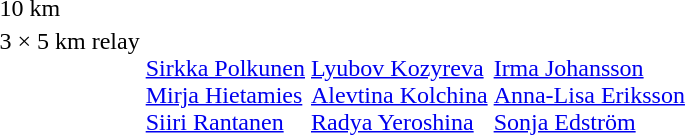<table>
<tr>
<td>10 km<br></td>
<td></td>
<td></td>
<td></td>
</tr>
<tr valign="top">
<td>3 × 5 km relay<br></td>
<td><br><a href='#'>Sirkka Polkunen</a><br><a href='#'>Mirja Hietamies</a><br><a href='#'>Siiri Rantanen</a></td>
<td><br><a href='#'>Lyubov Kozyreva</a><br><a href='#'>Alevtina Kolchina</a><br><a href='#'>Radya Yeroshina</a></td>
<td><br><a href='#'>Irma Johansson</a><br><a href='#'>Anna-Lisa Eriksson</a><br><a href='#'>Sonja Edström</a></td>
</tr>
</table>
